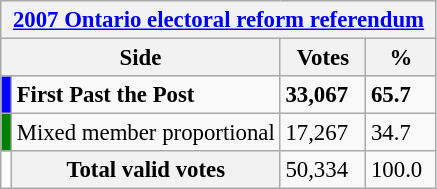<table class="wikitable" style="font-size: 95%; clear:both">
<tr style="background-color:#E9E9E9">
<th colspan=4><a href='#'>2007 Ontario electoral reform referendum</a></th>
</tr>
<tr style="background-color:#E9E9E9">
<th colspan=2 style="width: 130px">Side</th>
<th style="width: 50px">Votes</th>
<th style="width: 40px">%</th>
</tr>
<tr>
<td bgcolor="blue"></td>
<td><strong>First Past the Post</strong></td>
<td><strong>33,067</strong></td>
<td><strong>65.7</strong></td>
</tr>
<tr>
<td bgcolor="green"></td>
<td>Mixed member proportional</td>
<td>17,267</td>
<td>34.7</td>
</tr>
<tr>
<td bgcolor="white"></td>
<th>Total valid votes</th>
<td>50,334</td>
<td>100.0</td>
</tr>
</table>
